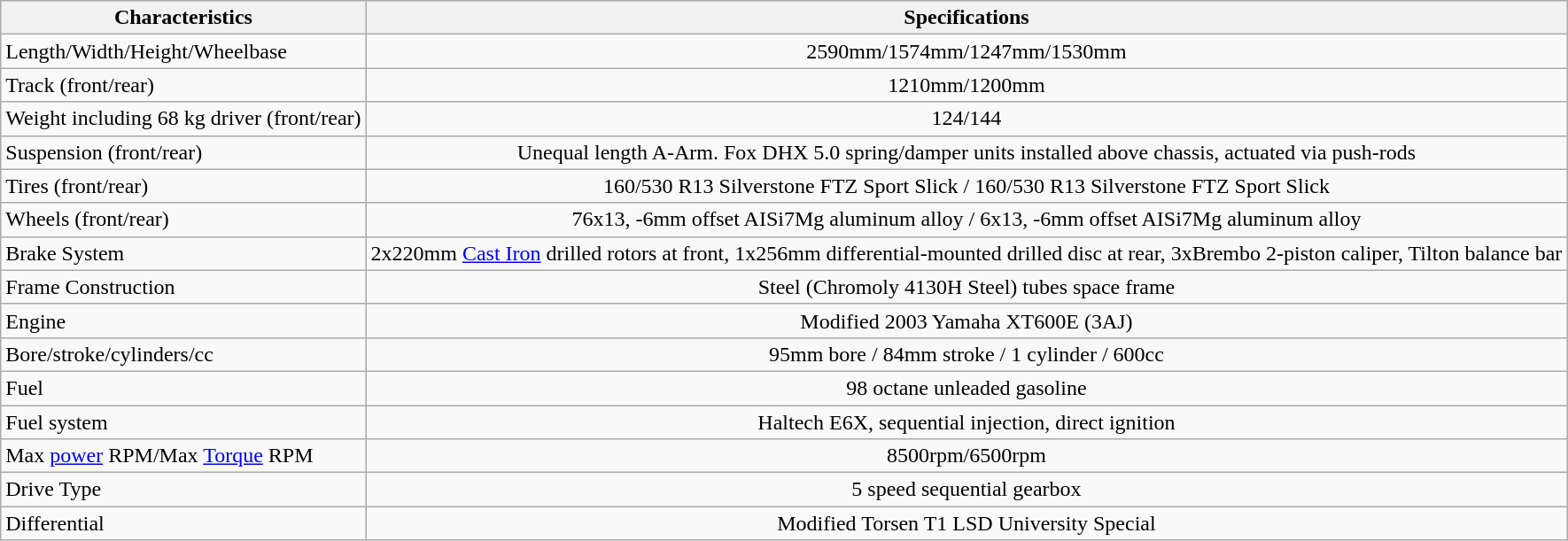<table class="wikitable">
<tr>
<th>Characteristics</th>
<th>Specifications</th>
</tr>
<tr>
<td>Length/Width/Height/Wheelbase</td>
<td style="text-align:center;">2590mm/1574mm/1247mm/1530mm</td>
</tr>
<tr>
<td>Track (front/rear)</td>
<td style="text-align:center;">1210mm/1200mm</td>
</tr>
<tr>
<td>Weight including 68 kg driver (front/rear)</td>
<td style="text-align:center;">124/144</td>
</tr>
<tr>
<td>Suspension (front/rear)</td>
<td style="text-align:center;">Unequal length A-Arm.  Fox DHX 5.0 spring/damper units installed above chassis, actuated via push-rods</td>
</tr>
<tr>
<td>Tires (front/rear)</td>
<td style="text-align:center;">160/530 R13 Silverstone FTZ Sport Slick  / 160/530 R13 Silverstone FTZ Sport Slick</td>
</tr>
<tr>
<td>Wheels (front/rear)</td>
<td style="text-align:center;">76x13, -6mm offset AISi7Mg aluminum alloy / 6x13, -6mm offset AISi7Mg aluminum alloy</td>
</tr>
<tr>
<td>Brake System</td>
<td style="text-align:center;">2x220mm <a href='#'>Cast Iron</a> drilled rotors at front, 1x256mm differential-mounted drilled disc at rear, 3xBrembo 2-piston caliper, Tilton balance bar</td>
</tr>
<tr>
<td>Frame Construction</td>
<td style="text-align:center;">Steel (Chromoly 4130H Steel) tubes space frame</td>
</tr>
<tr>
<td>Engine</td>
<td style="text-align:center;">Modified 2003 Yamaha XT600E (3AJ)</td>
</tr>
<tr>
<td>Bore/stroke/cylinders/cc</td>
<td style="text-align:center;">95mm bore / 84mm stroke / 1 cylinder / 600cc</td>
</tr>
<tr>
<td>Fuel</td>
<td style="text-align:center;">98 octane unleaded gasoline</td>
</tr>
<tr>
<td>Fuel system</td>
<td style="text-align:center;">Haltech E6X, sequential injection, direct ignition</td>
</tr>
<tr>
<td>Max <a href='#'>power</a> RPM/Max <a href='#'>Torque</a> RPM</td>
<td style="text-align:center;">8500rpm/6500rpm</td>
</tr>
<tr>
<td>Drive Type</td>
<td style="text-align:center;">5 speed sequential gearbox</td>
</tr>
<tr>
<td>Differential</td>
<td style="text-align:center;">Modified Torsen T1 LSD University Special</td>
</tr>
</table>
